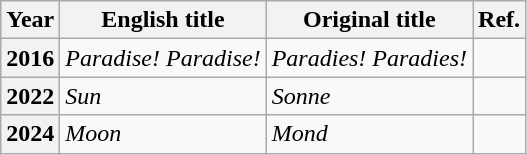<table class="wikitable sortable plainrowheaders">
<tr>
<th scope="col">Year</th>
<th scope="col">English title</th>
<th scope="col">Original title</th>
<th scope="col"  class="unsortable">Ref.</th>
</tr>
<tr>
<th scope="row">2016</th>
<td><em>Paradise! Paradise!</em></td>
<td><em>Paradies! Paradies!</em></td>
<td align="center"></td>
</tr>
<tr>
<th scope="row">2022</th>
<td><em>Sun</em></td>
<td><em>Sonne</em></td>
<td align="center"></td>
</tr>
<tr>
<th scope="row">2024</th>
<td><em>Moon</em></td>
<td><em>Mond</em></td>
<td align="center"></td>
</tr>
</table>
